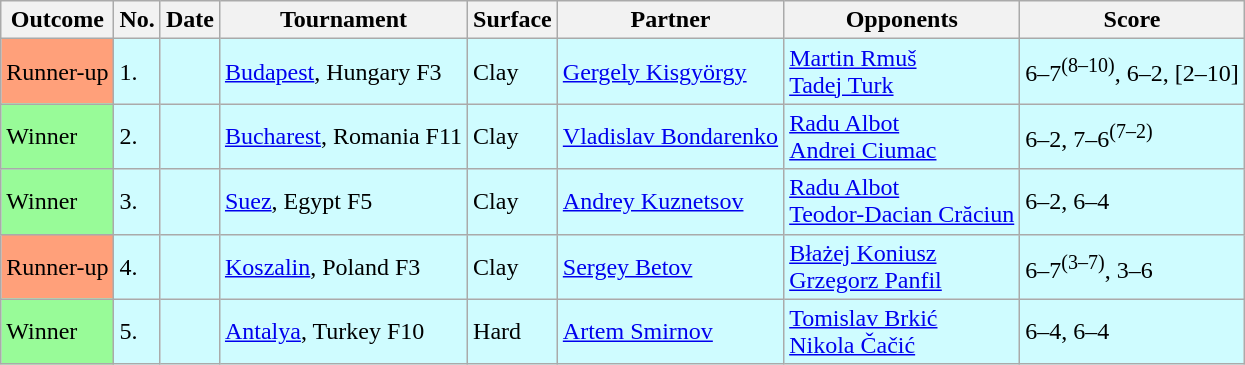<table class=wikitable>
<tr>
<th>Outcome</th>
<th>No.</th>
<th>Date</th>
<th>Tournament</th>
<th>Surface</th>
<th>Partner</th>
<th>Opponents</th>
<th>Score</th>
</tr>
<tr style="background:#cffcff;">
<td bgcolor=FFA07A>Runner-up</td>
<td>1.</td>
<td></td>
<td> <a href='#'>Budapest</a>, Hungary F3</td>
<td>Clay</td>
<td> <a href='#'>Gergely Kisgyörgy</a></td>
<td> <a href='#'>Martin Rmuš</a><br> <a href='#'>Tadej Turk</a></td>
<td>6–7<sup>(8–10)</sup>, 6–2, [2–10]</td>
</tr>
<tr style="background:#cffcff;">
<td bgcolor=98FB98>Winner</td>
<td>2.</td>
<td></td>
<td> <a href='#'>Bucharest</a>, Romania F11</td>
<td>Clay</td>
<td> <a href='#'>Vladislav Bondarenko</a></td>
<td> <a href='#'>Radu Albot</a><br> <a href='#'>Andrei Ciumac</a></td>
<td>6–2, 7–6<sup>(7–2)</sup></td>
</tr>
<tr style="background:#cffcff;">
<td bgcolor=98FB98>Winner</td>
<td>3.</td>
<td></td>
<td> <a href='#'>Suez</a>, Egypt F5</td>
<td>Clay</td>
<td> <a href='#'>Andrey Kuznetsov</a></td>
<td> <a href='#'>Radu Albot</a><br> <a href='#'>Teodor-Dacian Crăciun</a></td>
<td>6–2, 6–4</td>
</tr>
<tr style="background:#cffcff;">
<td bgcolor=FFA07A>Runner-up</td>
<td>4.</td>
<td></td>
<td> <a href='#'>Koszalin</a>, Poland F3</td>
<td>Clay</td>
<td> <a href='#'>Sergey Betov</a></td>
<td> <a href='#'>Błażej Koniusz</a><br> <a href='#'>Grzegorz Panfil</a></td>
<td>6–7<sup>(3–7)</sup>, 3–6</td>
</tr>
<tr style="background:#cffcff;">
<td bgcolor=98FB98>Winner</td>
<td>5.</td>
<td></td>
<td> <a href='#'>Antalya</a>, Turkey F10</td>
<td>Hard</td>
<td> <a href='#'>Artem Smirnov</a></td>
<td> <a href='#'>Tomislav Brkić</a><br> <a href='#'>Nikola Čačić</a></td>
<td>6–4, 6–4</td>
</tr>
</table>
